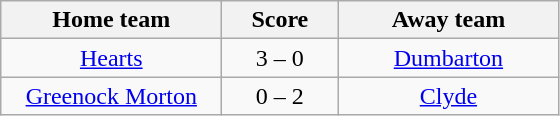<table class="wikitable" style="text-align: center">
<tr>
<th width=140>Home team</th>
<th width=70>Score</th>
<th width=140>Away team</th>
</tr>
<tr>
<td><a href='#'>Hearts</a></td>
<td>3 – 0</td>
<td><a href='#'>Dumbarton</a></td>
</tr>
<tr>
<td><a href='#'>Greenock Morton</a></td>
<td>0 – 2</td>
<td><a href='#'>Clyde</a></td>
</tr>
</table>
